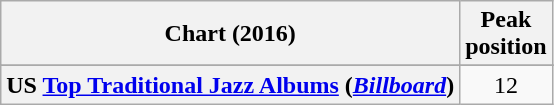<table class="wikitable sortable plainrowheaders" style="text-align:center;">
<tr>
<th scope="col">Chart (2016)</th>
<th scope="col">Peak<br> position</th>
</tr>
<tr>
</tr>
<tr>
<th scope="row">US <a href='#'>Top Traditional Jazz Albums</a> (<em><a href='#'>Billboard</a></em>)</th>
<td>12</td>
</tr>
</table>
